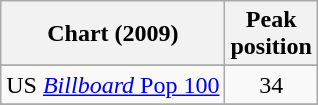<table class="wikitable sortable">
<tr>
<th>Chart (2009)</th>
<th>Peak<br>position</th>
</tr>
<tr>
</tr>
<tr>
</tr>
<tr>
<td>US <a href='#'><em>Billboard</em> Pop 100</a></td>
<td align="center">34</td>
</tr>
<tr>
</tr>
</table>
